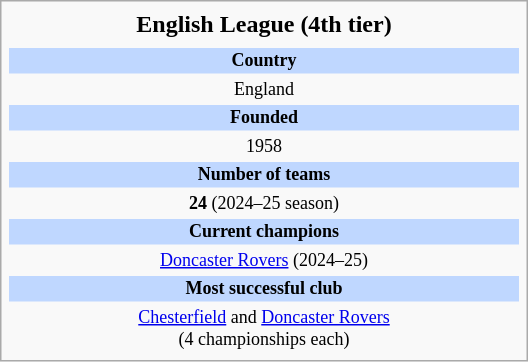<table class="infobox football" style="width: 22em; text-align: center;">
<tr>
<th style="font-size: 16px;">English League (4th tier)</th>
</tr>
<tr>
<th style="font-size: 12px;"></th>
</tr>
<tr>
<td style="font-size: 12px; background: #BFD7FF;"><strong>Country</strong></td>
</tr>
<tr>
<td style="font-size: 12px;">England<br></td>
</tr>
<tr>
<td style="font-size: 12px; background: #BFD7FF;"><strong>Founded</strong></td>
</tr>
<tr>
<td style="font-size: 12px;">1958</td>
</tr>
<tr>
<td style="font-size: 12px; background: #BFD7FF;"><strong>Number of teams</strong></td>
</tr>
<tr>
<td style="font-size: 12px;"><strong>24</strong> (2024–25 season)</td>
</tr>
<tr>
<td style="font-size: 12px; background: #BFD7FF;"><strong>Current champions</strong></td>
</tr>
<tr>
<td style="font-size: 12px;"><a href='#'>Doncaster Rovers</a> (2024–25)</td>
</tr>
<tr>
<td style="font-size: 12px; background: #BFD7FF;"><strong>Most successful club</strong></td>
</tr>
<tr>
<td style="font-size: 12px;"><a href='#'>Chesterfield</a> and <a href='#'>Doncaster Rovers</a><br>(4 championships each)</td>
</tr>
</table>
